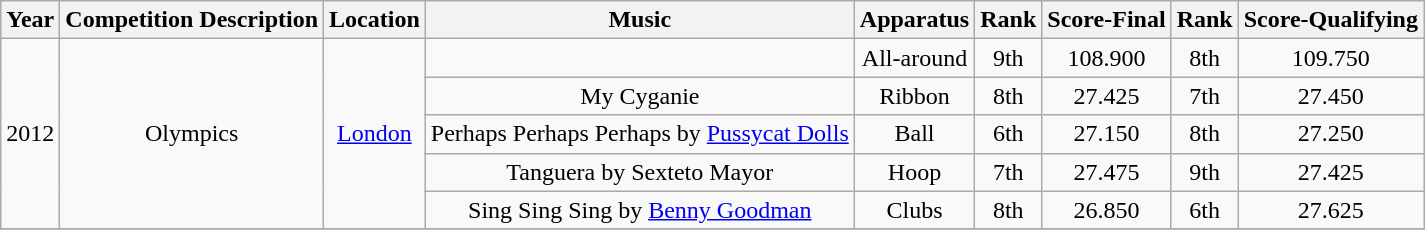<table class="wikitable" style="text-align:center">
<tr>
<th>Year</th>
<th>Competition Description</th>
<th>Location</th>
<th>Music</th>
<th>Apparatus</th>
<th>Rank</th>
<th>Score-Final</th>
<th>Rank</th>
<th>Score-Qualifying</th>
</tr>
<tr>
<td rowspan="5">2012</td>
<td rowspan="5">Olympics</td>
<td rowspan="5"><a href='#'>London</a></td>
<td></td>
<td>All-around</td>
<td>9th</td>
<td>108.900</td>
<td>8th</td>
<td>109.750</td>
</tr>
<tr>
<td>My Cyganie</td>
<td>Ribbon</td>
<td>8th</td>
<td>27.425</td>
<td>7th</td>
<td>27.450</td>
</tr>
<tr>
<td>Perhaps Perhaps Perhaps by <a href='#'>Pussycat Dolls</a></td>
<td>Ball</td>
<td>6th</td>
<td>27.150</td>
<td>8th</td>
<td>27.250</td>
</tr>
<tr>
<td>Tanguera by Sexteto Mayor</td>
<td>Hoop</td>
<td>7th</td>
<td>27.475</td>
<td>9th</td>
<td>27.425</td>
</tr>
<tr>
<td>Sing Sing Sing by <a href='#'>Benny Goodman</a></td>
<td>Clubs</td>
<td>8th</td>
<td>26.850</td>
<td>6th</td>
<td>27.625</td>
</tr>
<tr>
</tr>
</table>
